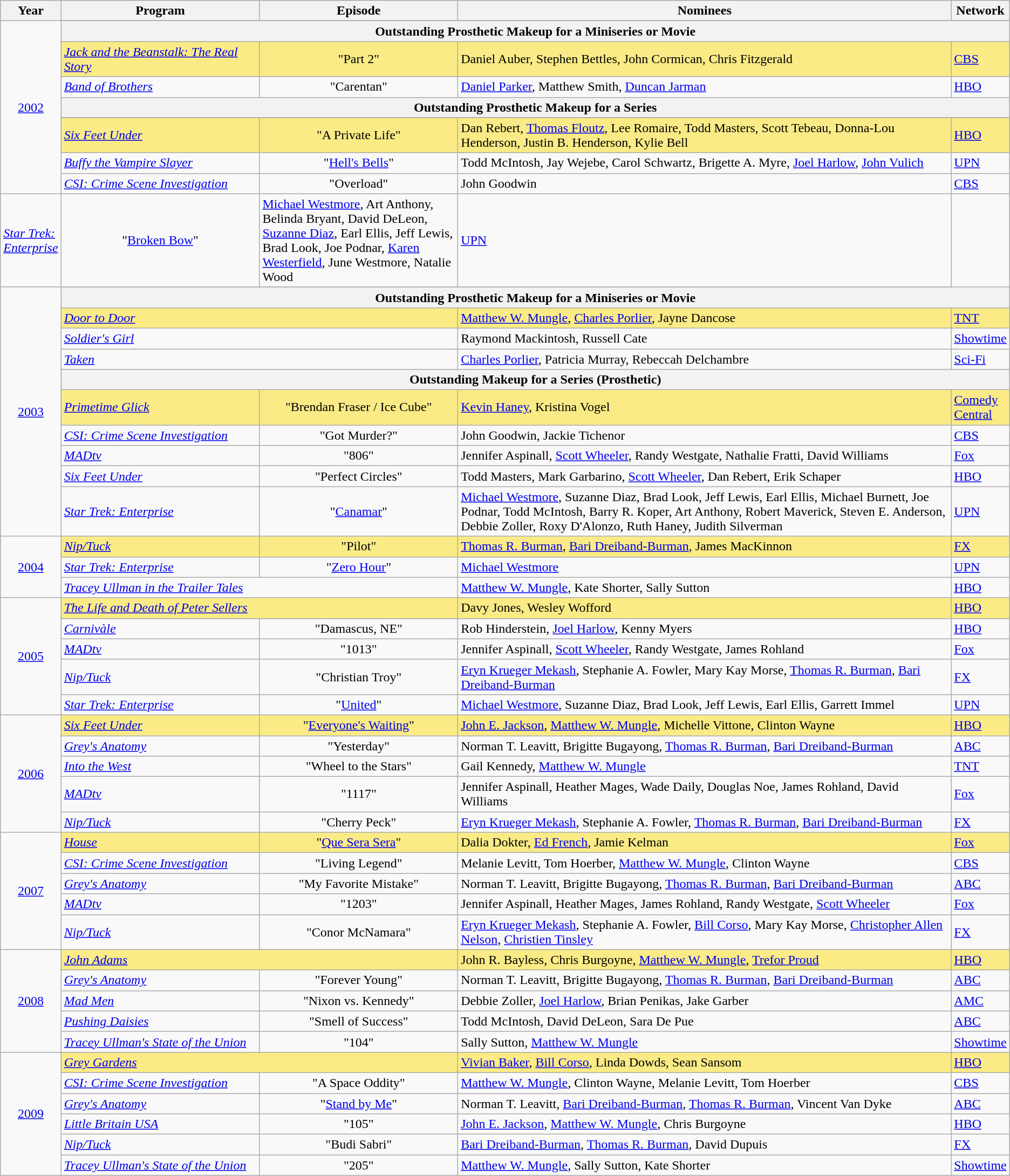<table class="wikitable">
<tr>
<th width="5%">Year</th>
<th width="20%">Program</th>
<th width="20%">Episode</th>
<th width="50%">Nominees</th>
<th width="5%">Network</th>
</tr>
<tr>
<td rowspan=9 style="text-align:center"><a href='#'>2002</a></td>
</tr>
<tr>
<th colspan="6">Outstanding Prosthetic Makeup for a Miniseries or Movie</th>
</tr>
<tr style="background:#FAEB86">
<td><em><a href='#'>Jack and the Beanstalk: The Real Story</a></em></td>
<td align=center>"Part 2"</td>
<td>Daniel Auber, Stephen Bettles, John Cormican, Chris Fitzgerald</td>
<td><a href='#'>CBS</a></td>
</tr>
<tr>
<td><em><a href='#'>Band of Brothers</a></em></td>
<td align=center>"Carentan"</td>
<td><a href='#'>Daniel Parker</a>, Matthew Smith, <a href='#'>Duncan Jarman</a></td>
<td><a href='#'>HBO</a></td>
</tr>
<tr>
<th colspan="6">Outstanding Prosthetic Makeup for a Series</th>
</tr>
<tr>
</tr>
<tr style="background:#FAEB86">
<td><em><a href='#'>Six Feet Under</a></em></td>
<td align=center>"A Private Life"</td>
<td>Dan Rebert, <a href='#'>Thomas Floutz</a>, Lee Romaire, Todd Masters, Scott Tebeau, Donna-Lou Henderson, Justin B. Henderson, Kylie Bell</td>
<td><a href='#'>HBO</a></td>
</tr>
<tr>
<td><em><a href='#'>Buffy the Vampire Slayer</a> </em></td>
<td align=center>"<a href='#'>Hell's Bells</a>"</td>
<td>Todd McIntosh, Jay Wejebe, Carol Schwartz, Brigette A. Myre, <a href='#'>Joel Harlow</a>, <a href='#'>John Vulich</a></td>
<td><a href='#'>UPN</a></td>
</tr>
<tr>
<td><em><a href='#'>CSI: Crime Scene Investigation</a></em></td>
<td align=center>"Overload"</td>
<td>John Goodwin</td>
<td><a href='#'>CBS</a></td>
</tr>
<tr>
<td><em><a href='#'>Star Trek: Enterprise</a></em></td>
<td align=center>"<a href='#'>Broken Bow</a>"</td>
<td><a href='#'>Michael Westmore</a>, Art Anthony, Belinda Bryant, David DeLeon, <a href='#'>Suzanne Diaz</a>, Earl Ellis, Jeff Lewis, Brad Look, Joe Podnar, <a href='#'>Karen Westerfield</a>, June Westmore, Natalie Wood</td>
<td><a href='#'>UPN</a></td>
</tr>
<tr>
<td rowspan=11 style="text-align:center"><a href='#'>2003</a></td>
</tr>
<tr>
<th colspan="6">Outstanding Prosthetic Makeup for a Miniseries or Movie</th>
</tr>
<tr style="background:#FAEB86">
<td colspan=2><em><a href='#'>Door to Door</a></em></td>
<td><a href='#'>Matthew W. Mungle</a>, <a href='#'>Charles Porlier</a>, Jayne Dancose</td>
<td><a href='#'>TNT</a></td>
</tr>
<tr>
<td colspan=2><em><a href='#'>Soldier's Girl</a></em></td>
<td>Raymond Mackintosh, Russell Cate</td>
<td><a href='#'>Showtime</a></td>
</tr>
<tr>
<td colspan=2><em><a href='#'>Taken</a></em></td>
<td><a href='#'>Charles Porlier</a>, Patricia Murray, Rebeccah Delchambre</td>
<td><a href='#'>Sci-Fi</a></td>
</tr>
<tr>
<th colspan="6">Outstanding Makeup for a Series (Prosthetic)</th>
</tr>
<tr style="background:#FAEB86">
<td><em><a href='#'>Primetime Glick</a></em></td>
<td align=center>"Brendan Fraser / Ice Cube"</td>
<td><a href='#'>Kevin Haney</a>, Kristina Vogel</td>
<td><a href='#'>Comedy Central</a></td>
</tr>
<tr>
<td><em><a href='#'>CSI: Crime Scene Investigation</a></em></td>
<td align=center>"Got Murder?"</td>
<td>John Goodwin, Jackie Tichenor</td>
<td><a href='#'>CBS</a></td>
</tr>
<tr>
<td><em><a href='#'>MADtv</a></em></td>
<td align=center>"806"</td>
<td>Jennifer Aspinall, <a href='#'>Scott Wheeler</a>, Randy Westgate, Nathalie Fratti, David Williams</td>
<td><a href='#'>Fox</a></td>
</tr>
<tr>
<td><em><a href='#'>Six Feet Under</a></em></td>
<td align=center>"Perfect Circles"</td>
<td>Todd Masters, Mark Garbarino, <a href='#'>Scott Wheeler</a>, Dan Rebert, Erik Schaper</td>
<td><a href='#'>HBO</a></td>
</tr>
<tr>
<td><em><a href='#'>Star Trek: Enterprise</a></em></td>
<td align=center>"<a href='#'>Canamar</a>"</td>
<td><a href='#'>Michael Westmore</a>, Suzanne Diaz, Brad Look, Jeff Lewis, Earl Ellis, Michael Burnett, Joe Podnar, Todd McIntosh, Barry R. Koper, Art Anthony, Robert Maverick, Steven E. Anderson, Debbie Zoller, Roxy D'Alonzo, Ruth Haney, Judith Silverman</td>
<td><a href='#'>UPN</a></td>
</tr>
<tr>
<td rowspan=3 style="text-align:center"><a href='#'>2004</a><br></td>
<td style="background:#FAEB86;"><em><a href='#'>Nip/Tuck</a></em></td>
<td style="background:#FAEB86;" align=center>"Pilot"</td>
<td style="background:#FAEB86;"><a href='#'>Thomas R. Burman</a>, <a href='#'>Bari Dreiband-Burman</a>, James MacKinnon</td>
<td style="background:#FAEB86;"><a href='#'>FX</a></td>
</tr>
<tr>
<td><em><a href='#'>Star Trek: Enterprise</a></em></td>
<td align=center>"<a href='#'>Zero Hour</a>"</td>
<td><a href='#'>Michael Westmore</a></td>
<td><a href='#'>UPN</a></td>
</tr>
<tr>
<td colspan=2><em><a href='#'>Tracey Ullman in the Trailer Tales</a></em></td>
<td><a href='#'>Matthew W. Mungle</a>, Kate Shorter, Sally Sutton</td>
<td><a href='#'>HBO</a></td>
</tr>
<tr>
<td rowspan=5 style="text-align:center"><a href='#'>2005</a><br></td>
<td style="background:#FAEB86;" colspan=2><em><a href='#'>The Life and Death of Peter Sellers</a></em></td>
<td style="background:#FAEB86;">Davy Jones, Wesley Wofford</td>
<td style="background:#FAEB86;"><a href='#'>HBO</a></td>
</tr>
<tr>
<td><em><a href='#'>Carnivàle</a></em></td>
<td align=center>"Damascus, NE"</td>
<td>Rob Hinderstein, <a href='#'>Joel Harlow</a>, Kenny Myers</td>
<td><a href='#'>HBO</a></td>
</tr>
<tr>
<td><em><a href='#'>MADtv</a></em></td>
<td align=center>"1013"</td>
<td>Jennifer Aspinall, <a href='#'>Scott Wheeler</a>, Randy Westgate, James Rohland</td>
<td><a href='#'>Fox</a></td>
</tr>
<tr>
<td><em><a href='#'>Nip/Tuck</a></em></td>
<td align=center>"Christian Troy"</td>
<td><a href='#'>Eryn Krueger Mekash</a>, Stephanie A. Fowler, Mary Kay Morse, <a href='#'>Thomas R. Burman</a>, <a href='#'>Bari Dreiband-Burman</a></td>
<td><a href='#'>FX</a></td>
</tr>
<tr>
<td><em><a href='#'>Star Trek: Enterprise</a></em></td>
<td align=center>"<a href='#'>United</a>"</td>
<td><a href='#'>Michael Westmore</a>, Suzanne Diaz, Brad Look, Jeff Lewis, Earl Ellis, Garrett Immel</td>
<td><a href='#'>UPN</a></td>
</tr>
<tr>
<td rowspan=5 style="text-align:center"><a href='#'>2006</a><br></td>
<td style="background:#FAEB86;"><em><a href='#'>Six Feet Under</a></em></td>
<td style="background:#FAEB86;" align=center>"<a href='#'>Everyone's Waiting</a>"</td>
<td style="background:#FAEB86;"><a href='#'>John E. Jackson</a>, <a href='#'>Matthew W. Mungle</a>, Michelle Vittone, Clinton Wayne</td>
<td style="background:#FAEB86;"><a href='#'>HBO</a></td>
</tr>
<tr>
<td><em><a href='#'>Grey's Anatomy</a></em></td>
<td align=center>"Yesterday"</td>
<td>Norman T. Leavitt, Brigitte Bugayong, <a href='#'>Thomas R. Burman</a>, <a href='#'>Bari Dreiband-Burman</a></td>
<td><a href='#'>ABC</a></td>
</tr>
<tr>
<td><em><a href='#'>Into the West</a></em></td>
<td align=center>"Wheel to the Stars"</td>
<td>Gail Kennedy, <a href='#'>Matthew W. Mungle</a></td>
<td><a href='#'>TNT</a></td>
</tr>
<tr>
<td><em><a href='#'>MADtv</a></em></td>
<td align=center>"1117"</td>
<td>Jennifer Aspinall, Heather Mages, Wade Daily, Douglas Noe, James Rohland, David Williams</td>
<td><a href='#'>Fox</a></td>
</tr>
<tr>
<td><em><a href='#'>Nip/Tuck</a></em></td>
<td align=center>"Cherry Peck"</td>
<td><a href='#'>Eryn Krueger Mekash</a>, Stephanie A. Fowler, <a href='#'>Thomas R. Burman</a>, <a href='#'>Bari Dreiband-Burman</a></td>
<td><a href='#'>FX</a></td>
</tr>
<tr>
<td rowspan=5 style="text-align:center"><a href='#'>2007</a><br></td>
<td style="background:#FAEB86;"><em><a href='#'>House</a></em></td>
<td style="background:#FAEB86;" align=center>"<a href='#'>Que Sera Sera</a>"</td>
<td style="background:#FAEB86;">Dalia Dokter, <a href='#'>Ed French</a>, Jamie Kelman</td>
<td style="background:#FAEB86;"><a href='#'>Fox</a></td>
</tr>
<tr>
<td><em><a href='#'>CSI: Crime Scene Investigation</a></em></td>
<td align=center>"Living Legend"</td>
<td>Melanie Levitt, Tom Hoerber, <a href='#'>Matthew W. Mungle</a>, Clinton Wayne</td>
<td><a href='#'>CBS</a></td>
</tr>
<tr>
<td><em><a href='#'>Grey's Anatomy</a></em></td>
<td align=center>"My Favorite Mistake"</td>
<td>Norman T. Leavitt, Brigitte Bugayong, <a href='#'>Thomas R. Burman</a>, <a href='#'>Bari Dreiband-Burman</a></td>
<td><a href='#'>ABC</a></td>
</tr>
<tr>
<td><em><a href='#'>MADtv</a></em></td>
<td align=center>"1203"</td>
<td>Jennifer Aspinall, Heather Mages, James Rohland, Randy Westgate, <a href='#'>Scott Wheeler</a></td>
<td><a href='#'>Fox</a></td>
</tr>
<tr>
<td><em><a href='#'>Nip/Tuck</a></em></td>
<td align=center>"Conor McNamara"</td>
<td><a href='#'>Eryn Krueger Mekash</a>, Stephanie A. Fowler, <a href='#'>Bill Corso</a>, Mary Kay Morse, <a href='#'>Christopher Allen Nelson</a>, <a href='#'>Christien Tinsley</a></td>
<td><a href='#'>FX</a></td>
</tr>
<tr>
<td rowspan=5 style="text-align:center"><a href='#'>2008</a><br></td>
<td style="background:#FAEB86;" colspan=2><em><a href='#'>John Adams</a></em></td>
<td style="background:#FAEB86;">John R. Bayless, Chris Burgoyne, <a href='#'>Matthew W. Mungle</a>, <a href='#'>Trefor Proud</a></td>
<td style="background:#FAEB86;"><a href='#'>HBO</a></td>
</tr>
<tr>
<td><em><a href='#'>Grey's Anatomy</a></em></td>
<td align=center>"Forever Young"</td>
<td>Norman T. Leavitt, Brigitte Bugayong, <a href='#'>Thomas R. Burman</a>, <a href='#'>Bari Dreiband-Burman</a></td>
<td><a href='#'>ABC</a></td>
</tr>
<tr>
<td><em><a href='#'>Mad Men</a></em></td>
<td align=center>"Nixon vs. Kennedy"</td>
<td>Debbie Zoller, <a href='#'>Joel Harlow</a>, Brian Penikas, Jake Garber</td>
<td><a href='#'>AMC</a></td>
</tr>
<tr>
<td><em><a href='#'>Pushing Daisies</a></em></td>
<td align=center>"Smell of Success"</td>
<td>Todd McIntosh, David DeLeon, Sara De Pue</td>
<td><a href='#'>ABC</a></td>
</tr>
<tr>
<td><em><a href='#'>Tracey Ullman's State of the Union</a></em></td>
<td align=center>"104"</td>
<td>Sally Sutton, <a href='#'>Matthew W. Mungle</a></td>
<td><a href='#'>Showtime</a></td>
</tr>
<tr>
<td rowspan=6 style="text-align:center"><a href='#'>2009</a><br></td>
<td style="background:#FAEB86;" colspan=2><em><a href='#'>Grey Gardens</a></em></td>
<td style="background:#FAEB86;"><a href='#'>Vivian Baker</a>, <a href='#'>Bill Corso</a>, Linda Dowds, Sean Sansom</td>
<td style="background:#FAEB86;"><a href='#'>HBO</a></td>
</tr>
<tr>
<td><em><a href='#'>CSI: Crime Scene Investigation</a></em></td>
<td align=center>"A Space Oddity"</td>
<td><a href='#'>Matthew W. Mungle</a>, Clinton Wayne, Melanie Levitt, Tom Hoerber</td>
<td><a href='#'>CBS</a></td>
</tr>
<tr>
<td><em><a href='#'>Grey's Anatomy</a></em></td>
<td align=center>"<a href='#'>Stand by Me</a>"</td>
<td>Norman T. Leavitt, <a href='#'>Bari Dreiband-Burman</a>, <a href='#'>Thomas R. Burman</a>, Vincent Van Dyke</td>
<td><a href='#'>ABC</a></td>
</tr>
<tr>
<td><em><a href='#'>Little Britain USA</a></em></td>
<td align=center>"105"</td>
<td><a href='#'>John E. Jackson</a>, <a href='#'>Matthew W. Mungle</a>, Chris Burgoyne</td>
<td><a href='#'>HBO</a></td>
</tr>
<tr>
<td><em><a href='#'>Nip/Tuck</a></em></td>
<td align=center>"Budi Sabri"</td>
<td><a href='#'>Bari Dreiband-Burman</a>, <a href='#'>Thomas R. Burman</a>, David Dupuis</td>
<td><a href='#'>FX</a></td>
</tr>
<tr>
<td><em><a href='#'>Tracey Ullman's State of the Union</a></em></td>
<td align=center>"205"</td>
<td><a href='#'>Matthew W. Mungle</a>, Sally Sutton, Kate Shorter</td>
<td><a href='#'>Showtime</a></td>
</tr>
</table>
